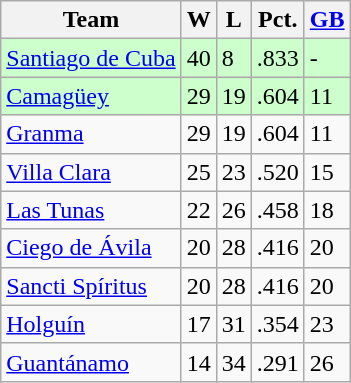<table class="wikitable">
<tr>
<th>Team</th>
<th>W</th>
<th>L</th>
<th>Pct.</th>
<th><a href='#'>GB</a></th>
</tr>
<tr style="background-color:#ccffcc;">
<td><a href='#'>Santiago de Cuba</a></td>
<td>40</td>
<td>8</td>
<td>.833</td>
<td>-</td>
</tr>
<tr style="background-color:#ccffcc;">
<td><a href='#'>Camagüey</a></td>
<td>29</td>
<td>19</td>
<td>.604</td>
<td>11</td>
</tr>
<tr>
<td><a href='#'>Granma</a></td>
<td>29</td>
<td>19</td>
<td>.604</td>
<td>11</td>
</tr>
<tr>
<td><a href='#'>Villa Clara</a></td>
<td>25</td>
<td>23</td>
<td>.520</td>
<td>15</td>
</tr>
<tr>
<td><a href='#'>Las Tunas</a></td>
<td>22</td>
<td>26</td>
<td>.458</td>
<td>18</td>
</tr>
<tr>
<td><a href='#'>Ciego de Ávila</a></td>
<td>20</td>
<td>28</td>
<td>.416</td>
<td>20</td>
</tr>
<tr>
<td><a href='#'>Sancti Spíritus</a></td>
<td>20</td>
<td>28</td>
<td>.416</td>
<td>20</td>
</tr>
<tr>
<td><a href='#'>Holguín</a></td>
<td>17</td>
<td>31</td>
<td>.354</td>
<td>23</td>
</tr>
<tr>
<td><a href='#'>Guantánamo</a></td>
<td>14</td>
<td>34</td>
<td>.291</td>
<td>26</td>
</tr>
</table>
